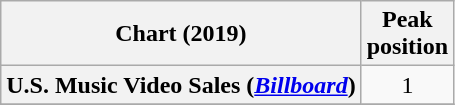<table class="wikitable plainrowheaders">
<tr>
<th>Chart (2019)</th>
<th>Peak<br>position</th>
</tr>
<tr>
<th scope="row">U.S. Music Video Sales (<em><a href='#'>Billboard</a></em>)</th>
<td align="center">1</td>
</tr>
<tr>
</tr>
</table>
